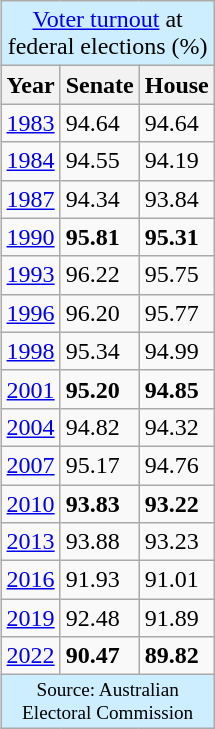<table class="wikitable" style="float: right;" border="1">
<tr>
<td colspan="3" style="font-size:100%; background:#cef; text-align:center;"><a href='#'>Voter turnout</a> at<br>federal elections (%)</td>
</tr>
<tr>
<th>Year</th>
<th>Senate</th>
<th>House</th>
</tr>
<tr>
<td><a href='#'>1983</a></td>
<td>94.64</td>
<td>94.64</td>
</tr>
<tr>
<td><a href='#'>1984</a></td>
<td>94.55</td>
<td>94.19</td>
</tr>
<tr>
<td><a href='#'>1987</a></td>
<td>94.34</td>
<td>93.84</td>
</tr>
<tr>
<td><a href='#'>1990</a></td>
<td><strong>95.81</strong></td>
<td><strong>95.31</strong></td>
</tr>
<tr>
<td><a href='#'>1993</a></td>
<td>96.22</td>
<td>95.75</td>
</tr>
<tr>
<td><a href='#'>1996</a></td>
<td>96.20</td>
<td>95.77</td>
</tr>
<tr>
<td><a href='#'>1998</a></td>
<td>95.34</td>
<td>94.99</td>
</tr>
<tr>
<td><a href='#'>2001</a></td>
<td><strong>95.20</strong></td>
<td><strong>94.85</strong></td>
</tr>
<tr>
<td><a href='#'>2004</a></td>
<td>94.82</td>
<td>94.32</td>
</tr>
<tr>
<td><a href='#'>2007</a></td>
<td>95.17</td>
<td>94.76</td>
</tr>
<tr>
<td><a href='#'>2010</a></td>
<td><strong>93.83</strong></td>
<td><strong>93.22</strong></td>
</tr>
<tr>
<td><a href='#'>2013</a></td>
<td>93.88</td>
<td>93.23</td>
</tr>
<tr>
<td><a href='#'>2016</a></td>
<td>91.93</td>
<td>91.01</td>
</tr>
<tr>
<td><a href='#'>2019</a></td>
<td>92.48</td>
<td>91.89</td>
</tr>
<tr>
<td><a href='#'>2022</a></td>
<td><strong>90.47</strong></td>
<td><strong>89.82</strong></td>
</tr>
<tr>
<td colspan="3" style="font-size:80%; background:#cef; text-align:center;">Source: Australian<br>Electoral Commission</td>
</tr>
</table>
